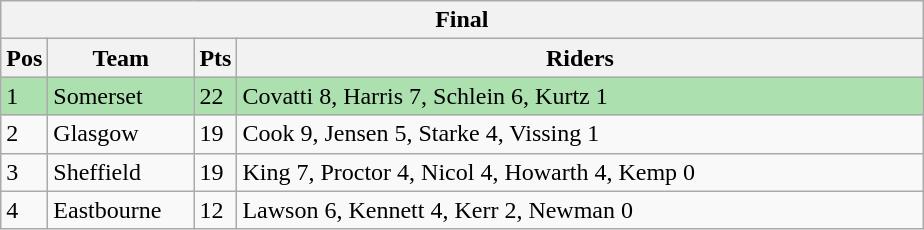<table class="wikitable">
<tr>
<th colspan="4">Final</th>
</tr>
<tr>
<th width=20>Pos</th>
<th width=90>Team</th>
<th width=20>Pts</th>
<th width=450>Riders</th>
</tr>
<tr style="background:#ACE1AF;">
<td>1</td>
<td align=left>Somerset</td>
<td>22</td>
<td>Covatti 8, Harris 7, Schlein 6, Kurtz 1</td>
</tr>
<tr>
<td>2</td>
<td align=left>Glasgow</td>
<td>19</td>
<td>Cook 9, Jensen 5, Starke 4, Vissing 1</td>
</tr>
<tr>
<td>3</td>
<td align=left>Sheffield</td>
<td>19</td>
<td>King 7, Proctor 4, Nicol 4, Howarth 4, Kemp 0</td>
</tr>
<tr>
<td>4</td>
<td align=left>Eastbourne</td>
<td>12</td>
<td>Lawson 6, Kennett 4, Kerr 2, Newman 0</td>
</tr>
</table>
